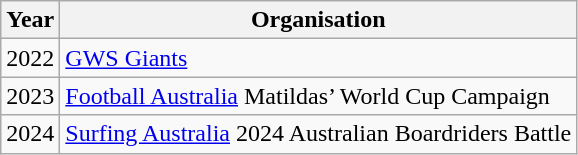<table class="wikitable">
<tr>
<th>Year</th>
<th>Organisation</th>
</tr>
<tr>
<td>2022</td>
<td><a href='#'>GWS Giants</a></td>
</tr>
<tr>
<td>2023</td>
<td><a href='#'>Football Australia</a> Matildas’ World Cup Campaign</td>
</tr>
<tr>
<td>2024</td>
<td><a href='#'>Surfing Australia</a> 2024 Australian Boardriders Battle</td>
</tr>
</table>
